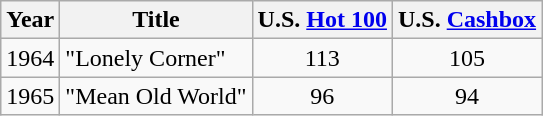<table class="wikitable">
<tr>
<th>Year</th>
<th>Title</th>
<th>U.S. <a href='#'>Hot 100</a></th>
<th>U.S. <a href='#'>Cashbox</a></th>
</tr>
<tr>
<td>1964</td>
<td>"Lonely Corner"</td>
<td align="center">113</td>
<td align="center">105</td>
</tr>
<tr>
<td>1965</td>
<td>"Mean Old World"</td>
<td align="center">96</td>
<td align="center">94</td>
</tr>
</table>
